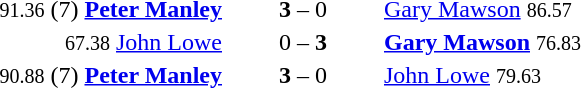<table style="text-align:center">
<tr>
<th width=223></th>
<th width=100></th>
<th width=223></th>
</tr>
<tr>
<td align=right><small>91.36</small> (7) <strong><a href='#'>Peter Manley</a></strong> </td>
<td><strong>3</strong> – 0</td>
<td align=left> <a href='#'>Gary Mawson</a> <small>86.57</small></td>
</tr>
<tr>
<td align=right><small>67.38</small> <a href='#'>John Lowe</a> </td>
<td>0 – <strong>3</strong></td>
<td align=left> <strong><a href='#'>Gary Mawson</a></strong> <small>76.83</small></td>
</tr>
<tr>
<td align=right><small>90.88</small> (7) <strong><a href='#'>Peter Manley</a></strong> </td>
<td><strong>3</strong> – 0</td>
<td align=left> <a href='#'>John Lowe</a> <small>79.63</small></td>
</tr>
</table>
